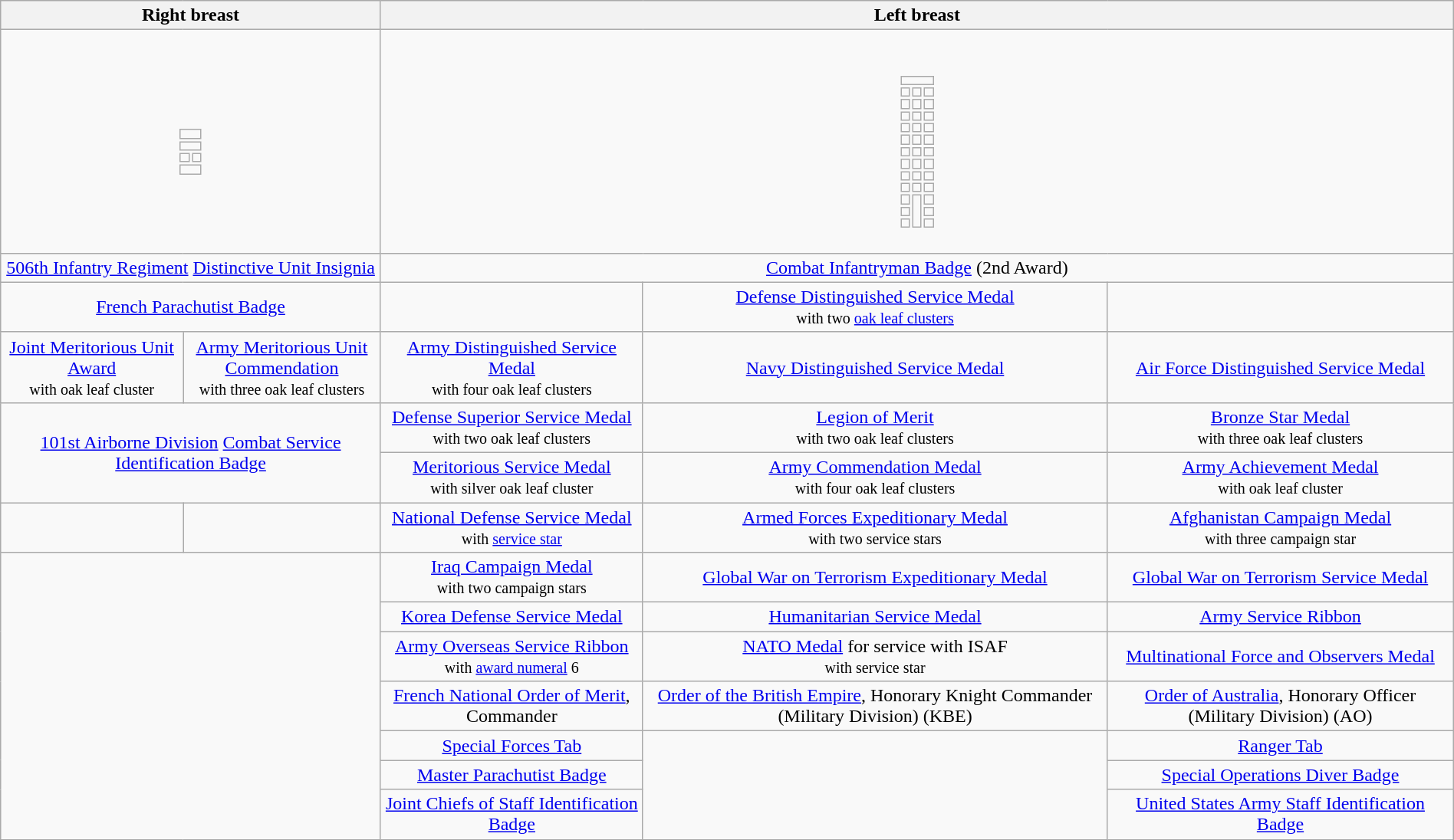<table class="wikitable" style="margin:1em auto; text-align:center;">
<tr>
<th colspan="2">Right breast</th>
<th colspan="4">Left breast</th>
</tr>
<tr>
<td colspan="2"><br><table style="margin:1em auto; text-align:center;">
<tr>
<td colspan="2"></td>
</tr>
<tr>
<td colspan="2"></td>
</tr>
<tr>
<td></td>
<td></td>
</tr>
<tr>
<td colspan="2"></td>
</tr>
</table>
</td>
<td colspan="4"><br><table style="margin:1em auto; text-align:center;">
<tr>
<td colspan="3"></td>
</tr>
<tr>
<td></td>
<td></td>
<td></td>
</tr>
<tr>
<td></td>
<td></td>
<td></td>
</tr>
<tr>
<td></td>
<td></td>
<td></td>
</tr>
<tr>
<td></td>
<td></td>
<td></td>
</tr>
<tr>
<td></td>
<td></td>
<td></td>
</tr>
<tr>
<td></td>
<td></td>
<td></td>
</tr>
<tr>
<td></td>
<td></td>
<td></td>
</tr>
<tr>
<td><span></span></td>
<td></td>
<td></td>
</tr>
<tr>
<td></td>
<td></td>
<td></td>
</tr>
<tr>
<td></td>
<td rowspan="3"></td>
<td></td>
</tr>
<tr>
<td></td>
<td></td>
</tr>
<tr>
<td></td>
<td></td>
</tr>
</table>
</td>
</tr>
<tr>
<td colspan="2"><a href='#'>506th Infantry Regiment</a> <a href='#'>Distinctive Unit Insignia</a></td>
<td colspan="4"><a href='#'>Combat Infantryman Badge</a> (2nd Award)</td>
</tr>
<tr>
<td colspan="2"><a href='#'>French Parachutist Badge</a></td>
<td></td>
<td><a href='#'>Defense Distinguished Service Medal</a><br><small>with two <a href='#'>oak leaf clusters</a></small></td>
<td></td>
</tr>
<tr>
<td><a href='#'>Joint Meritorious Unit<br>Award</a><br><small>with oak leaf cluster</small></td>
<td><a href='#'>Army Meritorious Unit<br>Commendation</a><br><small>with three oak leaf clusters</small></td>
<td><a href='#'>Army Distinguished Service Medal</a><br><small>with four oak leaf clusters</small></td>
<td><a href='#'>Navy Distinguished Service Medal</a></td>
<td><a href='#'>Air Force Distinguished Service Medal</a></td>
</tr>
<tr>
<td colspan="2" rowspan="2"><a href='#'>101st Airborne Division</a> <a href='#'>Combat Service Identification Badge</a></td>
<td><a href='#'>Defense Superior Service Medal</a><br><small>with two oak leaf clusters</small></td>
<td><a href='#'>Legion of Merit</a><br><small>with two oak leaf clusters</small></td>
<td><a href='#'>Bronze Star Medal</a><br><small>with three oak leaf clusters</small></td>
</tr>
<tr>
<td><a href='#'>Meritorious Service Medal</a><br><small>with silver oak leaf cluster</small></td>
<td><a href='#'>Army Commendation Medal</a><br><small>with four oak leaf clusters</small></td>
<td><a href='#'>Army Achievement Medal</a><br><small>with oak leaf cluster</small></td>
</tr>
<tr>
<td></td>
<td></td>
<td><a href='#'>National Defense Service Medal</a><br><small>with <a href='#'>service star</a></small></td>
<td><a href='#'>Armed Forces Expeditionary Medal</a><br><small>with two service stars</small></td>
<td><a href='#'>Afghanistan Campaign Medal</a><br><small>with three campaign star</small></td>
</tr>
<tr>
<td colspan="2" rowspan="7"></td>
<td><a href='#'>Iraq Campaign Medal</a><br><small>with two campaign stars</small></td>
<td><a href='#'>Global War on Terrorism Expeditionary Medal</a></td>
<td><a href='#'>Global War on Terrorism Service Medal</a></td>
</tr>
<tr>
<td><a href='#'>Korea Defense Service Medal</a></td>
<td><a href='#'>Humanitarian Service Medal</a></td>
<td><a href='#'>Army Service Ribbon</a></td>
</tr>
<tr>
<td><a href='#'>Army Overseas Service Ribbon</a><br><small>with <a href='#'>award numeral</a> 6</small></td>
<td><a href='#'>NATO Medal</a> for service with ISAF<br><small>with service star</small></td>
<td><a href='#'>Multinational Force and Observers Medal</a></td>
</tr>
<tr>
<td><a href='#'>French National Order of Merit</a>, Commander</td>
<td><a href='#'>Order of the British Empire</a>, Honorary Knight Commander (Military Division) (KBE)</td>
<td><a href='#'>Order of Australia</a>, Honorary Officer (Military Division) (AO)</td>
</tr>
<tr>
<td><a href='#'>Special Forces Tab</a></td>
<td rowspan="3"></td>
<td><a href='#'>Ranger Tab</a></td>
</tr>
<tr>
<td><a href='#'>Master Parachutist Badge</a></td>
<td><a href='#'>Special Operations Diver Badge</a></td>
</tr>
<tr>
<td><a href='#'>Joint Chiefs of Staff Identification Badge</a></td>
<td><a href='#'>United States Army Staff Identification Badge</a></td>
</tr>
</table>
